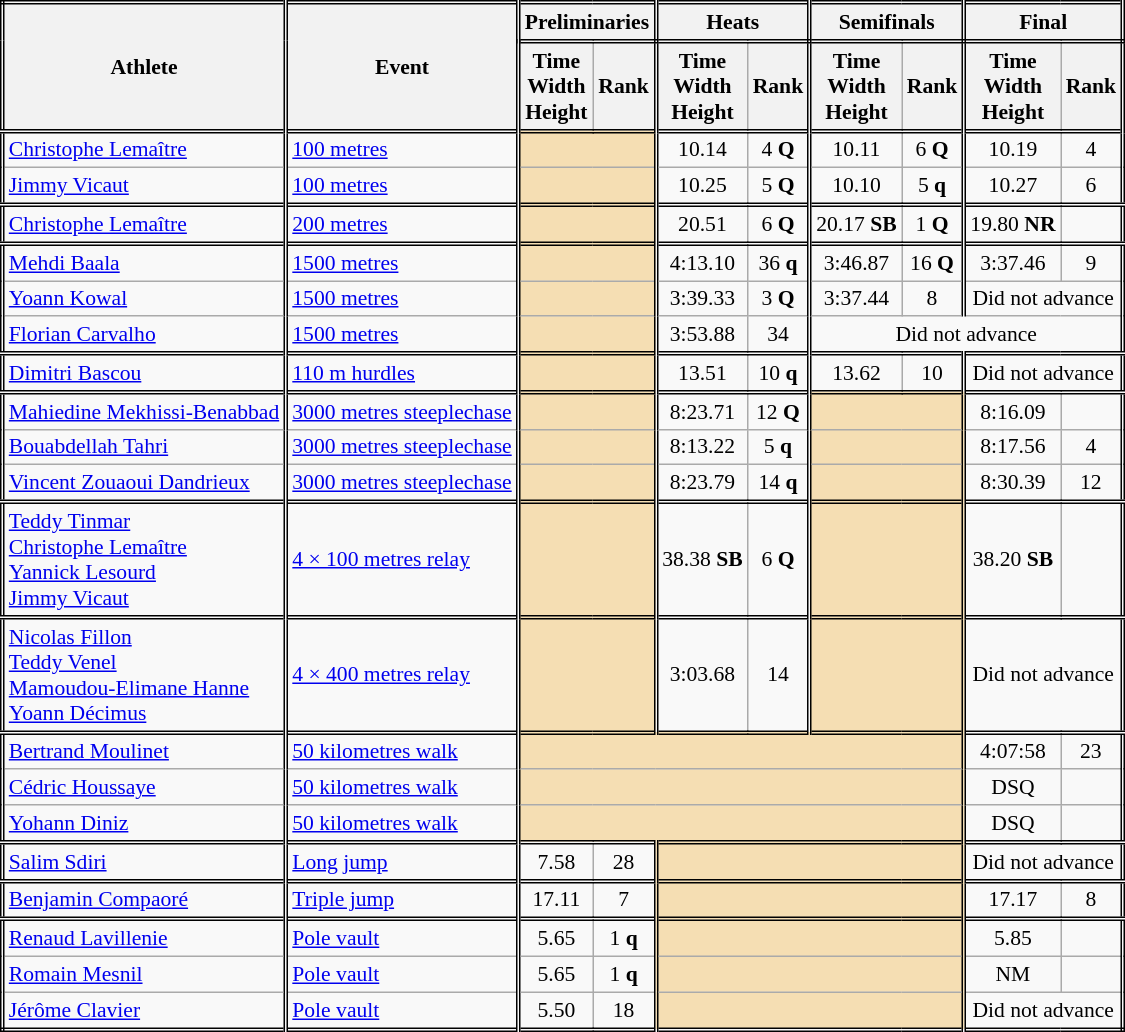<table class=wikitable style="font-size:90%; border: double;">
<tr>
<th rowspan="2" style="border-right:double">Athlete</th>
<th rowspan="2" style="border-right:double">Event</th>
<th colspan="2" style="border-right:double; border-bottom:double;">Preliminaries</th>
<th colspan="2" style="border-right:double; border-bottom:double;">Heats</th>
<th colspan="2" style="border-right:double; border-bottom:double;">Semifinals</th>
<th colspan="2" style="border-right:double; border-bottom:double;">Final</th>
</tr>
<tr>
<th>Time<br>Width<br>Height</th>
<th style="border-right:double">Rank</th>
<th>Time<br>Width<br>Height</th>
<th style="border-right:double">Rank</th>
<th>Time<br>Width<br>Height</th>
<th style="border-right:double">Rank</th>
<th>Time<br>Width<br>Height</th>
<th style="border-right:double">Rank</th>
</tr>
<tr style="border-top: double;">
<td style="border-right:double"><a href='#'>Christophe Lemaître</a></td>
<td style="border-right:double"><a href='#'>100 metres</a></td>
<td style="border-right:double" colspan= 2 bgcolor="wheat"></td>
<td align=center>10.14</td>
<td align=center style="border-right:double">4 <strong>Q</strong></td>
<td align=center>10.11</td>
<td align=center style="border-right:double">6 <strong>Q</strong></td>
<td align=center>10.19</td>
<td align=center>4</td>
</tr>
<tr>
<td style="border-right:double"><a href='#'>Jimmy Vicaut</a></td>
<td style="border-right:double"><a href='#'>100 metres</a></td>
<td style="border-right:double" colspan= 2 bgcolor="wheat"></td>
<td align=center>10.25</td>
<td align=center style="border-right:double">5 <strong>Q</strong></td>
<td align=center>10.10</td>
<td align=center style="border-right:double">5 <strong>q</strong></td>
<td align=center>10.27</td>
<td align=center>6</td>
</tr>
<tr style="border-top: double;">
<td style="border-right:double"><a href='#'>Christophe Lemaître</a></td>
<td style="border-right:double"><a href='#'>200 metres</a></td>
<td style="border-right:double" colspan= 2 bgcolor="wheat"></td>
<td align=center>20.51</td>
<td align=center style="border-right:double">6 <strong>Q</strong></td>
<td align=center>20.17 <strong>SB</strong></td>
<td align=center style="border-right:double">1 <strong>Q</strong></td>
<td align=center>19.80 <strong>NR</strong></td>
<td align=center></td>
</tr>
<tr style="border-top: double;">
<td style="border-right:double"><a href='#'>Mehdi Baala</a></td>
<td style="border-right:double"><a href='#'>1500 metres</a></td>
<td style="border-right:double" colspan= 2 bgcolor="wheat"></td>
<td align=center>4:13.10</td>
<td align=center style="border-right:double">36 <strong>q</strong></td>
<td align=center>3:46.87</td>
<td align=center style="border-right:double">16 <strong>Q</strong></td>
<td align=center>3:37.46</td>
<td align=center>9</td>
</tr>
<tr>
<td style="border-right:double"><a href='#'>Yoann Kowal</a></td>
<td style="border-right:double"><a href='#'>1500 metres</a></td>
<td style="border-right:double" colspan= 2 bgcolor="wheat"></td>
<td align=center>3:39.33</td>
<td align=center style="border-right:double">3 <strong>Q</strong></td>
<td align=center>3:37.44</td>
<td align=center style="border-right:double">8</td>
<td colspan="2" align=center>Did not advance</td>
</tr>
<tr>
<td style="border-right:double"><a href='#'>Florian Carvalho</a></td>
<td style="border-right:double"><a href='#'>1500 metres</a></td>
<td style="border-right:double" colspan= 2 bgcolor="wheat"></td>
<td align=center>3:53.88</td>
<td align=center style="border-right:double">34</td>
<td colspan="4" align=center>Did not advance</td>
</tr>
<tr style="border-top: double;">
<td style="border-right:double"><a href='#'>Dimitri Bascou</a></td>
<td style="border-right:double"><a href='#'>110 m hurdles</a></td>
<td style="border-right:double" colspan= 2 bgcolor="wheat"></td>
<td align=center>13.51</td>
<td align=center style="border-right:double">10 <strong>q</strong></td>
<td align=center>13.62</td>
<td align=center style="border-right:double">10</td>
<td colspan="2" align=center>Did not advance</td>
</tr>
<tr style="border-top: double;">
<td style="border-right:double"><a href='#'>Mahiedine Mekhissi-Benabbad</a></td>
<td style="border-right:double"><a href='#'>3000 metres steeplechase</a></td>
<td style="border-right:double" colspan= 2 bgcolor="wheat"></td>
<td align=center>8:23.71</td>
<td align=center style="border-right:double">12 <strong>Q</strong></td>
<td style="border-right:double" colspan= 2 bgcolor="wheat"></td>
<td align=center>8:16.09</td>
<td align=center></td>
</tr>
<tr>
<td style="border-right:double"><a href='#'>Bouabdellah Tahri</a></td>
<td style="border-right:double"><a href='#'>3000 metres steeplechase</a></td>
<td style="border-right:double" colspan= 2 bgcolor="wheat"></td>
<td align=center>8:13.22</td>
<td align=center style="border-right:double">5 <strong>q</strong></td>
<td style="border-right:double" colspan= 2 bgcolor="wheat"></td>
<td align=center>8:17.56</td>
<td align=center>4</td>
</tr>
<tr>
<td style="border-right:double"><a href='#'>Vincent Zouaoui Dandrieux</a></td>
<td style="border-right:double"><a href='#'>3000 metres steeplechase</a></td>
<td style="border-right:double" colspan= 2 bgcolor="wheat"></td>
<td align=center>8:23.79</td>
<td align=center style="border-right:double">14 <strong>q</strong></td>
<td style="border-right:double" colspan= 2 bgcolor="wheat"></td>
<td align=center>8:30.39</td>
<td align=center>12</td>
</tr>
<tr style="border-top: double;">
<td style="border-right:double"><a href='#'>Teddy Tinmar</a><br><a href='#'>Christophe Lemaître</a><br><a href='#'>Yannick Lesourd</a><br><a href='#'>Jimmy Vicaut</a><br></td>
<td style="border-right:double"><a href='#'>4 × 100 metres relay</a></td>
<td style="border-right:double" colspan= 2 bgcolor="wheat"></td>
<td align=center>38.38 <strong>SB</strong></td>
<td align=center style="border-right:double">6 <strong>Q</strong></td>
<td style="border-right:double" colspan= 2 bgcolor="wheat"></td>
<td align=center>38.20 <strong>SB</strong></td>
<td align=center></td>
</tr>
<tr style="border-top: double;">
<td style="border-right:double"><a href='#'>Nicolas Fillon</a><br><a href='#'>Teddy Venel</a><br><a href='#'>Mamoudou-Elimane Hanne</a><br><a href='#'>Yoann Décimus</a><br></td>
<td style="border-right:double"><a href='#'>4 × 400 metres relay</a></td>
<td style="border-right:double" colspan= 2 bgcolor="wheat"></td>
<td align=center>3:03.68</td>
<td align=center style="border-right:double">14</td>
<td style="border-right:double" colspan= 2 bgcolor="wheat"></td>
<td colspan="2" align=center>Did not advance</td>
</tr>
<tr style="border-top: double;">
<td style="border-right:double"><a href='#'>Bertrand Moulinet</a></td>
<td style="border-right:double"><a href='#'>50 kilometres walk</a></td>
<td style="border-right:double" colspan= 6 bgcolor="wheat"></td>
<td align=center>4:07:58</td>
<td align=center>23</td>
</tr>
<tr>
<td style="border-right:double"><a href='#'>Cédric Houssaye</a></td>
<td style="border-right:double"><a href='#'>50 kilometres walk</a></td>
<td style="border-right:double" colspan= 6 bgcolor="wheat"></td>
<td align=center>DSQ</td>
<td align=center></td>
</tr>
<tr>
<td style="border-right:double"><a href='#'>Yohann Diniz</a></td>
<td style="border-right:double"><a href='#'>50 kilometres walk</a></td>
<td style="border-right:double" colspan= 6 bgcolor="wheat"></td>
<td align=center>DSQ</td>
<td align=center></td>
</tr>
<tr style="border-top: double;">
<td style="border-right:double"><a href='#'>Salim Sdiri</a></td>
<td style="border-right:double"><a href='#'>Long jump</a></td>
<td align=center>7.58</td>
<td align=center style="border-right:double">28</td>
<td style="border-right:double" colspan= 4 bgcolor="wheat"></td>
<td colspan="2" align=center>Did not advance</td>
</tr>
<tr style="border-top: double;">
<td style="border-right:double"><a href='#'>Benjamin Compaoré</a></td>
<td style="border-right:double"><a href='#'>Triple jump</a></td>
<td align=center>17.11</td>
<td align=center style="border-right:double">7</td>
<td style="border-right:double" colspan= 4  bgcolor="wheat"></td>
<td align=center>17.17</td>
<td align=center>8</td>
</tr>
<tr style="border-top: double;">
<td style="border-right:double"><a href='#'>Renaud Lavillenie</a></td>
<td style="border-right:double"><a href='#'>Pole vault</a></td>
<td align=center>5.65</td>
<td align=center style="border-right:double">1 <strong>q</strong></td>
<td style="border-right:double" colspan= 4 bgcolor="wheat"></td>
<td align=center>5.85</td>
<td align=center></td>
</tr>
<tr>
<td style="border-right:double"><a href='#'>Romain Mesnil</a></td>
<td style="border-right:double"><a href='#'>Pole vault</a></td>
<td align=center>5.65</td>
<td align=center style="border-right:double">1 <strong>q</strong></td>
<td style="border-right:double" colspan= 4 bgcolor="wheat"></td>
<td align=center>NM</td>
<td align=center></td>
</tr>
<tr>
<td style="border-right:double"><a href='#'>Jérôme Clavier</a></td>
<td style="border-right:double"><a href='#'>Pole vault</a></td>
<td align=center>5.50</td>
<td align=center style="border-right:double">18</td>
<td style="border-right:double" colspan= 4 bgcolor="wheat"></td>
<td colspan="2" align=center>Did not advance</td>
</tr>
</table>
